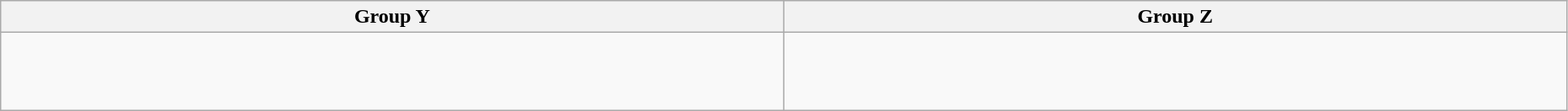<table class="wikitable" width="98%">
<tr>
<th width="25%">Group Y</th>
<th width="25%">Group Z</th>
</tr>
<tr>
<td><br><br></td>
<td><br><br><br></td>
</tr>
</table>
